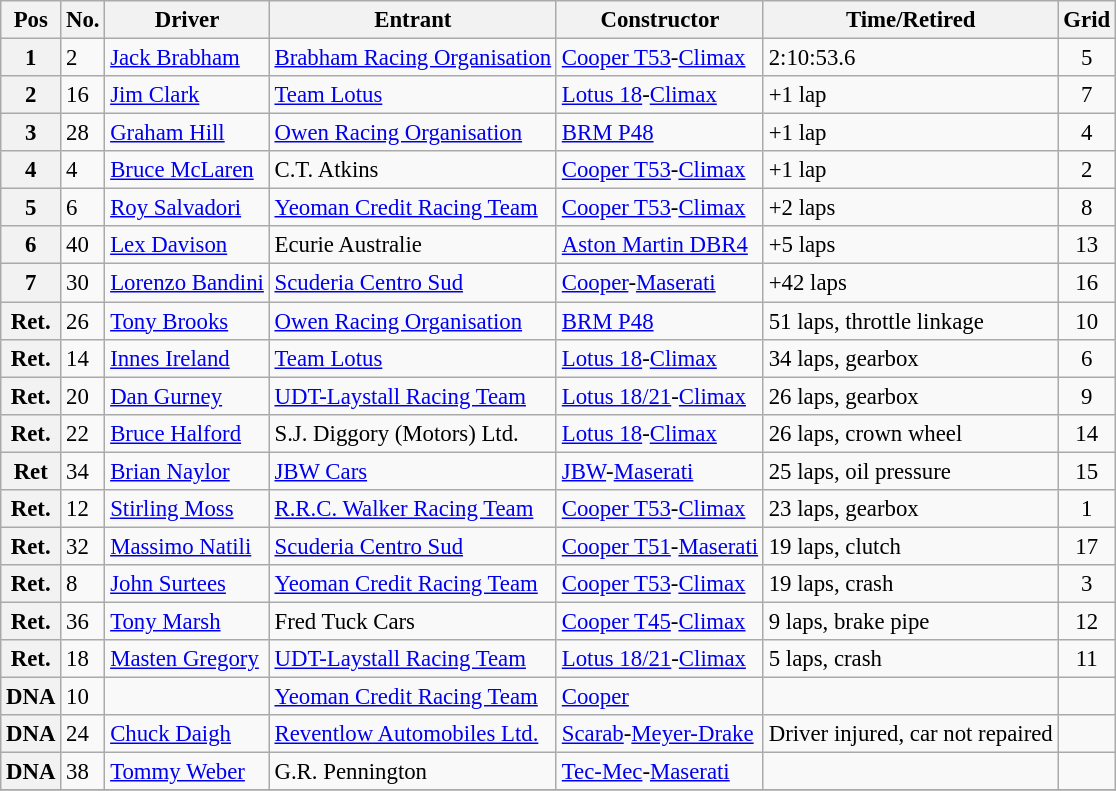<table class="wikitable sortable" style="font-size: 95%;">
<tr>
<th>Pos</th>
<th>No.</th>
<th>Driver</th>
<th>Entrant</th>
<th>Constructor</th>
<th>Time/Retired</th>
<th>Grid</th>
</tr>
<tr>
<th>1</th>
<td>2</td>
<td> <a href='#'>Jack Brabham</a></td>
<td><a href='#'>Brabham Racing Organisation</a></td>
<td><a href='#'>Cooper T53</a>-<a href='#'>Climax</a></td>
<td>2:10:53.6</td>
<td style="text-align:center">5</td>
</tr>
<tr>
<th>2</th>
<td>16</td>
<td> <a href='#'>Jim Clark</a></td>
<td><a href='#'>Team Lotus</a></td>
<td><a href='#'>Lotus 18</a>-<a href='#'>Climax</a></td>
<td>+1 lap</td>
<td style="text-align:center">7</td>
</tr>
<tr>
<th>3</th>
<td>28</td>
<td> <a href='#'>Graham Hill</a></td>
<td><a href='#'>Owen Racing Organisation</a></td>
<td><a href='#'>BRM P48</a></td>
<td>+1 lap</td>
<td style="text-align:center">4</td>
</tr>
<tr>
<th>4</th>
<td>4</td>
<td> <a href='#'>Bruce McLaren</a></td>
<td>C.T. Atkins</td>
<td><a href='#'>Cooper T53</a>-<a href='#'>Climax</a></td>
<td>+1 lap</td>
<td style="text-align:center">2</td>
</tr>
<tr>
<th>5</th>
<td>6</td>
<td> <a href='#'>Roy Salvadori</a></td>
<td><a href='#'>Yeoman Credit Racing Team</a></td>
<td><a href='#'>Cooper T53</a>-<a href='#'>Climax</a></td>
<td>+2 laps</td>
<td style="text-align:center">8</td>
</tr>
<tr>
<th>6</th>
<td>40</td>
<td> <a href='#'>Lex Davison</a></td>
<td>Ecurie Australie</td>
<td><a href='#'>Aston Martin DBR4</a></td>
<td>+5 laps</td>
<td style="text-align:center">13</td>
</tr>
<tr>
<th>7</th>
<td>30</td>
<td> <a href='#'>Lorenzo Bandini</a></td>
<td><a href='#'>Scuderia Centro Sud</a></td>
<td><a href='#'>Cooper</a>-<a href='#'>Maserati</a></td>
<td>+42 laps</td>
<td style="text-align:center">16</td>
</tr>
<tr>
<th>Ret.</th>
<td>26</td>
<td> <a href='#'>Tony Brooks</a></td>
<td><a href='#'>Owen Racing Organisation</a></td>
<td><a href='#'>BRM P48</a></td>
<td>51 laps, throttle linkage</td>
<td style="text-align:center">10</td>
</tr>
<tr>
<th>Ret.</th>
<td>14</td>
<td> <a href='#'>Innes Ireland</a></td>
<td><a href='#'>Team Lotus</a></td>
<td><a href='#'>Lotus 18</a>-<a href='#'>Climax</a></td>
<td>34 laps, gearbox</td>
<td style="text-align:center">6</td>
</tr>
<tr>
<th>Ret.</th>
<td>20</td>
<td> <a href='#'>Dan Gurney</a></td>
<td><a href='#'>UDT-Laystall Racing Team</a></td>
<td><a href='#'>Lotus 18/21</a>-<a href='#'>Climax</a></td>
<td>26 laps, gearbox</td>
<td style="text-align:center">9</td>
</tr>
<tr>
<th>Ret.</th>
<td>22</td>
<td> <a href='#'>Bruce Halford</a></td>
<td>S.J. Diggory (Motors) Ltd.</td>
<td><a href='#'>Lotus 18</a>-<a href='#'>Climax</a></td>
<td>26 laps, crown wheel</td>
<td style="text-align:center">14</td>
</tr>
<tr>
<th>Ret</th>
<td>34</td>
<td> <a href='#'>Brian Naylor</a></td>
<td><a href='#'>JBW Cars</a></td>
<td><a href='#'>JBW</a>-<a href='#'>Maserati</a></td>
<td>25 laps, oil pressure</td>
<td style="text-align:center">15</td>
</tr>
<tr>
<th>Ret.</th>
<td>12</td>
<td> <a href='#'>Stirling Moss</a></td>
<td><a href='#'>R.R.C. Walker Racing Team</a></td>
<td><a href='#'>Cooper T53</a>-<a href='#'>Climax</a></td>
<td>23 laps, gearbox</td>
<td style="text-align:center">1</td>
</tr>
<tr>
<th>Ret.</th>
<td>32</td>
<td> <a href='#'>Massimo Natili</a></td>
<td><a href='#'>Scuderia Centro Sud</a></td>
<td><a href='#'>Cooper T51</a>-<a href='#'>Maserati</a></td>
<td>19 laps, clutch</td>
<td style="text-align:center">17</td>
</tr>
<tr>
<th>Ret.</th>
<td>8</td>
<td> <a href='#'>John Surtees</a></td>
<td><a href='#'>Yeoman Credit Racing Team</a></td>
<td><a href='#'>Cooper T53</a>-<a href='#'>Climax</a></td>
<td>19 laps, crash</td>
<td style="text-align:center">3</td>
</tr>
<tr>
<th>Ret.</th>
<td>36</td>
<td> <a href='#'>Tony Marsh</a></td>
<td>Fred Tuck Cars</td>
<td><a href='#'>Cooper T45</a>-<a href='#'>Climax</a></td>
<td>9 laps, brake pipe</td>
<td style="text-align:center">12</td>
</tr>
<tr>
<th>Ret.</th>
<td>18</td>
<td> <a href='#'>Masten Gregory</a></td>
<td><a href='#'>UDT-Laystall Racing Team</a></td>
<td><a href='#'>Lotus 18/21</a>-<a href='#'>Climax</a></td>
<td>5 laps, crash</td>
<td style="text-align:center">11</td>
</tr>
<tr>
<th>DNA</th>
<td>10</td>
<td></td>
<td><a href='#'>Yeoman Credit Racing Team</a></td>
<td><a href='#'>Cooper</a></td>
<td></td>
<td></td>
</tr>
<tr>
<th>DNA</th>
<td>24</td>
<td> <a href='#'>Chuck Daigh</a></td>
<td><a href='#'>Reventlow Automobiles Ltd.</a></td>
<td><a href='#'>Scarab</a>-<a href='#'>Meyer-Drake</a></td>
<td>Driver injured, car not repaired</td>
<td></td>
</tr>
<tr>
<th>DNA</th>
<td>38</td>
<td> <a href='#'>Tommy Weber</a></td>
<td>G.R. Pennington</td>
<td><a href='#'>Tec-Mec</a>-<a href='#'>Maserati</a></td>
<td></td>
<td></td>
</tr>
<tr>
</tr>
</table>
